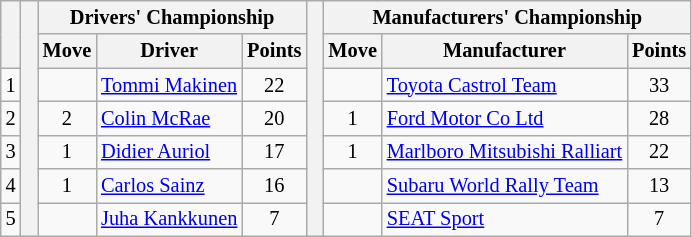<table class="wikitable" style="font-size:85%;">
<tr>
<th rowspan="2"></th>
<th rowspan="7" style="width:5px;"></th>
<th colspan="3">Drivers' Championship</th>
<th rowspan="7" style="width:5px;"></th>
<th colspan="3" nowrap>Manufacturers' Championship</th>
</tr>
<tr>
<th>Move</th>
<th>Driver</th>
<th>Points</th>
<th>Move</th>
<th>Manufacturer</th>
<th>Points</th>
</tr>
<tr>
<td align="center">1</td>
<td align="center"></td>
<td> <a href='#'>Tommi Makinen</a></td>
<td align="center">22</td>
<td align="center"></td>
<td> <a href='#'>Toyota Castrol Team</a></td>
<td align="center">33</td>
</tr>
<tr>
<td align="center">2</td>
<td align="center"> 2</td>
<td> <a href='#'>Colin McRae</a></td>
<td align="center">20</td>
<td align="center"> 1</td>
<td> <a href='#'>Ford Motor Co Ltd</a></td>
<td align="center">28</td>
</tr>
<tr>
<td align="center">3</td>
<td align="center"> 1</td>
<td> <a href='#'>Didier Auriol</a></td>
<td align="center">17</td>
<td align="center"> 1</td>
<td> <a href='#'>Marlboro Mitsubishi Ralliart</a></td>
<td align="center">22</td>
</tr>
<tr>
<td align="center">4</td>
<td align="center"> 1</td>
<td> <a href='#'>Carlos Sainz</a></td>
<td align="center">16</td>
<td align="center"></td>
<td> <a href='#'>Subaru World Rally Team</a></td>
<td align="center">13</td>
</tr>
<tr>
<td align="center">5</td>
<td align="center"></td>
<td> <a href='#'>Juha Kankkunen</a></td>
<td align="center">7</td>
<td align="center"></td>
<td> <a href='#'>SEAT Sport</a></td>
<td align="center">7</td>
</tr>
</table>
